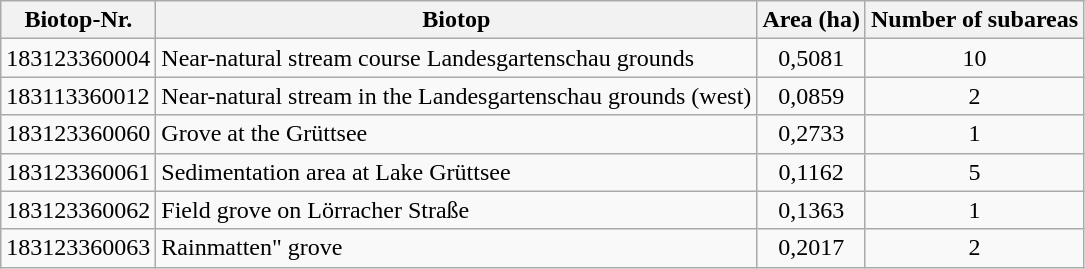<table class="wikitable">
<tr>
<th>Biotop-Nr.</th>
<th>Biotop</th>
<th>Area (ha)</th>
<th>Number of subareas</th>
</tr>
<tr>
<td>183123360004</td>
<td>Near-natural stream course Landesgartenschau grounds</td>
<td align="center">0,5081</td>
<td align="center">10</td>
</tr>
<tr>
<td>183113360012</td>
<td>Near-natural stream in the Landesgartenschau grounds (west)</td>
<td align="center">0,0859</td>
<td align="center">2</td>
</tr>
<tr>
<td>183123360060</td>
<td>Grove at the Grüttsee</td>
<td align="center">0,2733</td>
<td align="center">1</td>
</tr>
<tr>
<td>183123360061</td>
<td>Sedimentation area at Lake Grüttsee</td>
<td align="center">0,1162</td>
<td align="center">5</td>
</tr>
<tr>
<td>183123360062</td>
<td>Field grove on Lörracher Straße</td>
<td align="center">0,1363</td>
<td align="center">1</td>
</tr>
<tr>
<td>183123360063</td>
<td>Rainmatten" grove</td>
<td align="center">0,2017</td>
<td align="center">2</td>
</tr>
</table>
